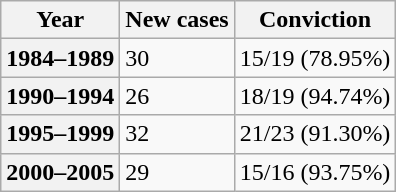<table class="wikitable">
<tr>
<th>Year</th>
<th>New cases</th>
<th>Conviction</th>
</tr>
<tr>
<th>1984–1989</th>
<td>30</td>
<td>15/19 (78.95%)</td>
</tr>
<tr>
<th>1990–1994</th>
<td>26</td>
<td>18/19 (94.74%)</td>
</tr>
<tr>
<th>1995–1999</th>
<td>32</td>
<td>21/23 (91.30%)</td>
</tr>
<tr>
<th>2000–2005</th>
<td>29</td>
<td>15/16 (93.75%)</td>
</tr>
</table>
